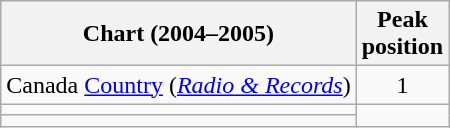<table class="wikitable sortable">
<tr>
<th align="left">Chart (2004–2005)</th>
<th align="center">Peak<br>position</th>
</tr>
<tr>
<td align="left">Canada <a href='#'>Country</a> (<em><a href='#'>Radio & Records</a></em>)</td>
<td align="center">1</td>
</tr>
<tr>
<td></td>
</tr>
<tr>
<td></td>
</tr>
</table>
